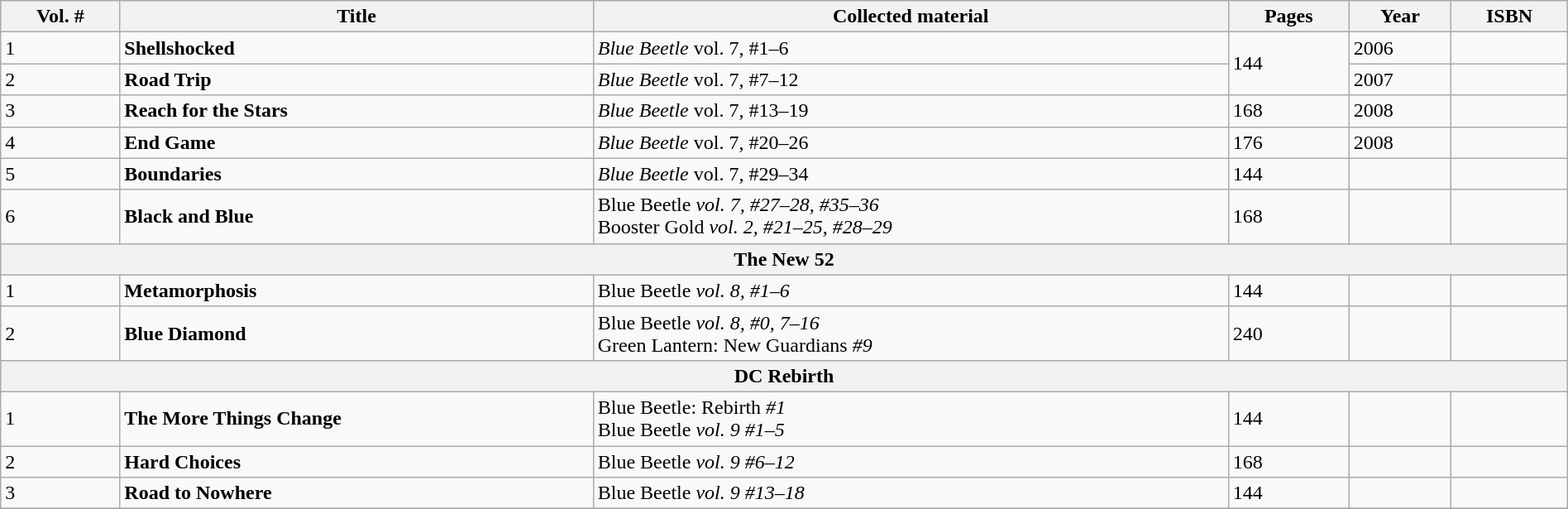<table class="wikitable" style="width:100%;">
<tr>
<th>Vol. #</th>
<th>Title</th>
<th>Collected material</th>
<th>Pages</th>
<th>Year</th>
<th>ISBN</th>
</tr>
<tr>
<td>1</td>
<td><strong>Shellshocked</strong></td>
<td><em>Blue Beetle</em> vol. 7, #1–6</td>
<td rowspan="2">144</td>
<td>2006</td>
<td></td>
</tr>
<tr>
<td>2</td>
<td><strong>Road Trip</strong></td>
<td><em>Blue Beetle</em> vol. 7, #7–12</td>
<td>2007</td>
<td></td>
</tr>
<tr>
<td>3</td>
<td><strong>Reach for the Stars</strong></td>
<td><em>Blue Beetle</em> vol. 7, #13–19</td>
<td>168</td>
<td>2008</td>
<td></td>
</tr>
<tr>
<td>4</td>
<td><strong>End Game</strong></td>
<td><em>Blue Beetle</em> vol. 7, #20–26</td>
<td>176</td>
<td>2008</td>
<td></td>
</tr>
<tr>
<td>5</td>
<td><strong>Boundaries</strong></td>
<td><em>Blue Beetle</em> vol. 7, #29–34</td>
<td>144</td>
<td></td>
<td></td>
</tr>
<tr>
<td>6</td>
<td><strong>Black and Blue</strong><br><em></td>
<td></em>Blue Beetle<em> vol. 7, #27–28, #35–36<br></em>Booster Gold<em> vol. 2, #21–25, #28–29</td>
<td>168</td>
<td></td>
<td></td>
</tr>
<tr>
<th colspan="6">The New 52</th>
</tr>
<tr>
<td>1</td>
<td><strong>Metamorphosis</strong></td>
<td></em>Blue Beetle<em> vol. 8, #1–6</td>
<td>144</td>
<td></td>
<td></td>
</tr>
<tr>
<td>2</td>
<td><strong>Blue Diamond</strong></td>
<td></em>Blue Beetle<em> vol. 8, #0, 7–16<br></em>Green Lantern: New Guardians<em> #9</td>
<td>240</td>
<td></td>
<td></td>
</tr>
<tr>
<th colspan="6">DC Rebirth</th>
</tr>
<tr>
<td>1</td>
<td><strong>The More Things Change</strong></td>
<td></em>Blue Beetle: Rebirth<em> #1<br></em>Blue Beetle<em> vol. 9 #1–5</td>
<td>144</td>
<td></td>
<td></td>
</tr>
<tr>
<td>2</td>
<td><strong>Hard Choices</strong></td>
<td></em>Blue Beetle<em> vol. 9 #6–12</td>
<td>168</td>
<td></td>
<td></td>
</tr>
<tr>
<td>3</td>
<td><strong>Road to Nowhere</strong></td>
<td></em>Blue Beetle<em> vol. 9 #13–18</td>
<td>144</td>
<td></td>
<td></td>
</tr>
<tr>
</tr>
</table>
